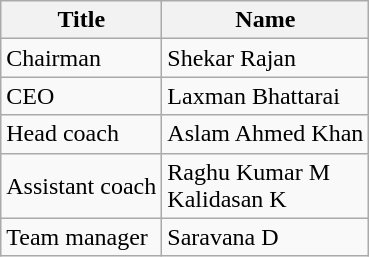<table class="wikitable">
<tr>
<th>Title</th>
<th>Name</th>
</tr>
<tr>
<td>Chairman</td>
<td>Shekar Rajan</td>
</tr>
<tr>
<td>CEO</td>
<td>Laxman Bhattarai</td>
</tr>
<tr>
<td>Head coach</td>
<td>Aslam Ahmed Khan</td>
</tr>
<tr>
<td>Assistant coach</td>
<td>Raghu Kumar M <br> Kalidasan K</td>
</tr>
<tr>
<td>Team manager</td>
<td>Saravana D</td>
</tr>
</table>
